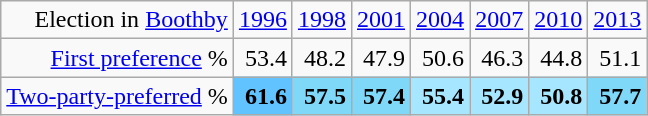<table class=wikitable>
<tr align=right>
<td>Election in <a href='#'>Boothby</a></td>
<td><a href='#'>1996</a></td>
<td><a href='#'>1998</a></td>
<td><a href='#'>2001</a></td>
<td><a href='#'>2004</a></td>
<td><a href='#'>2007</a></td>
<td><a href='#'>2010</a></td>
<td><a href='#'>2013</a></td>
</tr>
<tr align=right>
<td><a href='#'>First preference</a> %</td>
<td>53.4</td>
<td>48.2</td>
<td>47.9</td>
<td>50.6</td>
<td>46.3</td>
<td>44.8</td>
<td>51.1</td>
</tr>
<tr align=right>
<td><a href='#'>Two-party-preferred</a> %</td>
<td bgcolor="#61c3ff"><strong>61.6</strong></td>
<td bgcolor="#80d8f9"><strong>57.5</strong></td>
<td bgcolor="#80d8f9"><strong>57.4</strong></td>
<td bgcolor="#a6e7ff"><strong>55.4</strong></td>
<td bgcolor="#a6e7ff"><strong>52.9</strong></td>
<td bgcolor="#a6e7ff"><strong>50.8</strong></td>
<td bgcolor="#80d8f9"><strong>57.7</strong></td>
</tr>
</table>
